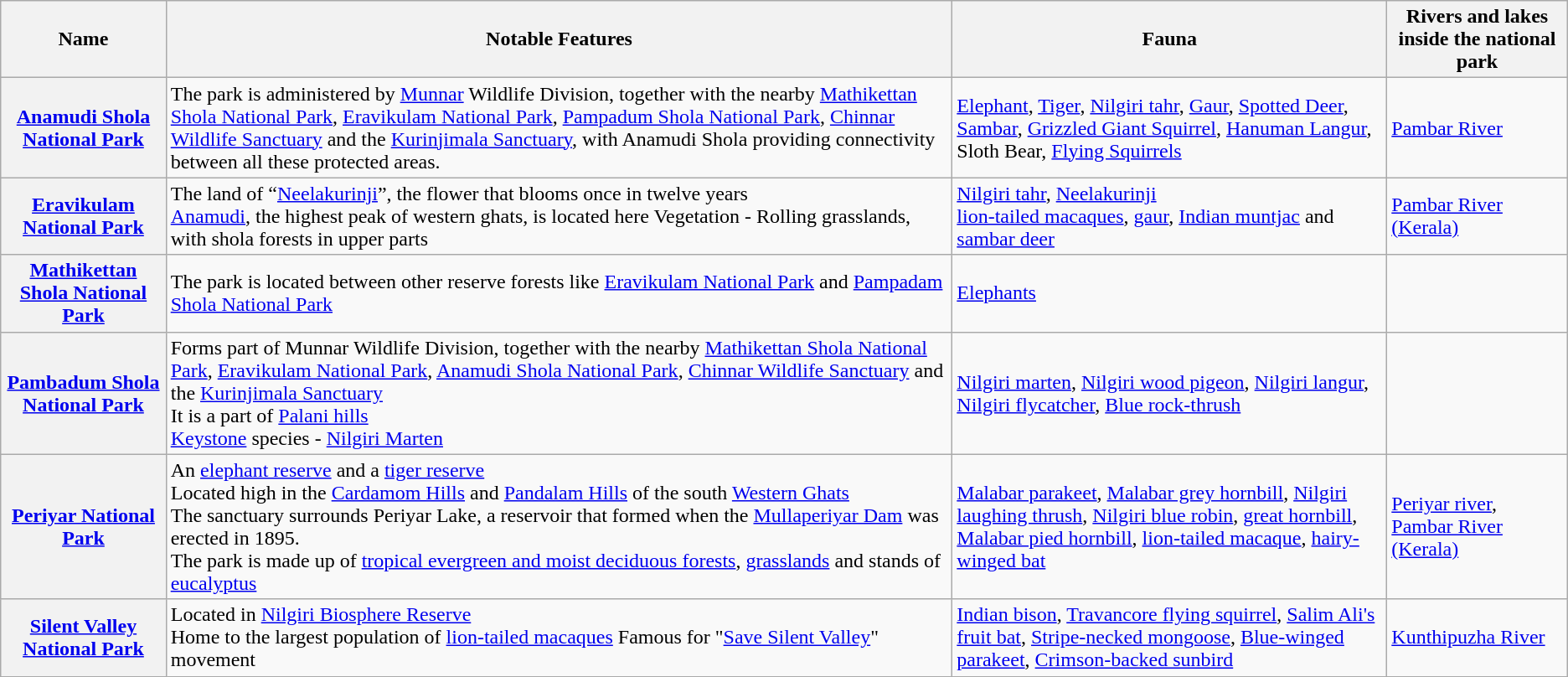<table class="wikitable sortable">
<tr>
<th>Name</th>
<th>Notable Features</th>
<th>Fauna</th>
<th>Rivers and lakes inside the national park</th>
</tr>
<tr>
<th><a href='#'>Anamudi Shola National Park</a></th>
<td>The park is administered by <a href='#'>Munnar</a> Wildlife Division, together with the nearby <a href='#'>Mathikettan Shola National Park</a>, <a href='#'>Eravikulam National Park</a>, <a href='#'>Pampadum Shola National Park</a>, <a href='#'>Chinnar Wildlife Sanctuary</a> and the <a href='#'>Kurinjimala Sanctuary</a>, with Anamudi Shola providing connectivity between all these protected areas.</td>
<td><a href='#'>Elephant</a>, <a href='#'>Tiger</a>, <a href='#'>Nilgiri tahr</a>, <a href='#'>Gaur</a>, <a href='#'>Spotted Deer</a>, <a href='#'>Sambar</a>, <a href='#'>Grizzled Giant Squirrel</a>, <a href='#'>Hanuman Langur</a>, Sloth Bear, <a href='#'>Flying Squirrels</a></td>
<td><a href='#'>Pambar River</a></td>
</tr>
<tr>
<th><a href='#'>Eravikulam National Park</a></th>
<td>The land of “<a href='#'>Neelakurinji</a>”, the flower that blooms once in twelve years<br><a href='#'>Anamudi</a>, the highest peak of western ghats, is located here
Vegetation - Rolling grasslands, with shola forests in upper parts</td>
<td><a href='#'>Nilgiri tahr</a>, <a href='#'>Neelakurinji</a><br><a href='#'>lion-tailed macaques</a>, <a href='#'>gaur</a>, <a href='#'>Indian muntjac</a> and <a href='#'>sambar deer</a></td>
<td><a href='#'>Pambar River (Kerala)</a></td>
</tr>
<tr>
<th><a href='#'>Mathikettan Shola National Park</a></th>
<td>The park is located between other reserve forests like <a href='#'>Eravikulam National Park</a> and <a href='#'>Pampadam Shola National Park</a></td>
<td><a href='#'>Elephants</a></td>
<td></td>
</tr>
<tr>
<th><a href='#'>Pambadum Shola National Park</a></th>
<td>Forms part of Munnar Wildlife Division, together with the nearby <a href='#'>Mathikettan Shola National Park</a>, <a href='#'>Eravikulam National Park</a>, <a href='#'>Anamudi Shola National Park</a>, <a href='#'>Chinnar Wildlife Sanctuary</a> and the <a href='#'>Kurinjimala Sanctuary</a><br>It is a part of <a href='#'>Palani hills</a><br><a href='#'>Keystone</a> species - <a href='#'>Nilgiri Marten</a></td>
<td><a href='#'>Nilgiri marten</a>, <a href='#'>Nilgiri wood pigeon</a>, <a href='#'>Nilgiri langur</a>, <a href='#'>Nilgiri flycatcher</a>, <a href='#'>Blue rock-thrush</a></td>
<td></td>
</tr>
<tr>
<th><a href='#'>Periyar National Park</a></th>
<td>An <a href='#'>elephant reserve</a> and a <a href='#'>tiger reserve</a><br>Located high in the <a href='#'>Cardamom Hills</a> and <a href='#'>Pandalam Hills</a> of the south <a href='#'>Western Ghats</a><br>The sanctuary surrounds Periyar Lake, a reservoir that formed when the <a href='#'>Mullaperiyar Dam</a> was erected in 1895.<br>The park is made up of <a href='#'>tropical evergreen and moist deciduous forests</a>, <a href='#'>grasslands</a> and stands of <a href='#'>eucalyptus</a></td>
<td><a href='#'>Malabar parakeet</a>, <a href='#'>Malabar grey hornbill</a>, <a href='#'>Nilgiri laughing thrush</a>, <a href='#'>Nilgiri blue robin</a>, <a href='#'>great hornbill</a>, <a href='#'>Malabar pied hornbill</a>, <a href='#'>lion-tailed macaque</a>, <a href='#'>hairy-winged bat</a></td>
<td><a href='#'>Periyar river</a>, <a href='#'>Pambar River (Kerala)</a></td>
</tr>
<tr>
<th><a href='#'>Silent Valley National Park</a></th>
<td>Located in <a href='#'>Nilgiri Biosphere Reserve</a><br>Home to the largest population of <a href='#'>lion-tailed macaques</a>
Famous for "<a href='#'>Save Silent Valley</a>" movement</td>
<td><a href='#'>Indian bison</a>, <a href='#'>Travancore flying squirrel</a>, <a href='#'>Salim Ali's fruit bat</a>, <a href='#'>Stripe-necked mongoose</a>, <a href='#'>Blue-winged parakeet</a>, <a href='#'>Crimson-backed sunbird</a></td>
<td><a href='#'>Kunthipuzha River</a></td>
</tr>
</table>
